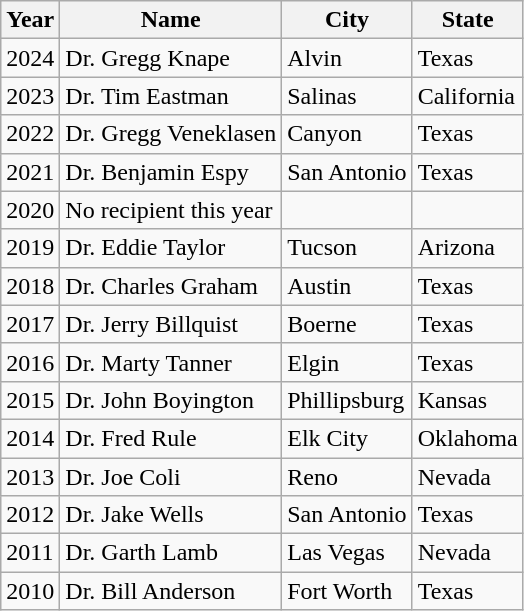<table class="wikitable">
<tr>
<th>Year</th>
<th>Name</th>
<th>City</th>
<th>State</th>
</tr>
<tr>
<td>2024</td>
<td>Dr. Gregg Knape</td>
<td>Alvin</td>
<td>Texas</td>
</tr>
<tr>
<td>2023</td>
<td>Dr. Tim Eastman</td>
<td>Salinas</td>
<td>California</td>
</tr>
<tr>
<td>2022</td>
<td>Dr. Gregg Veneklasen</td>
<td>Canyon</td>
<td>Texas</td>
</tr>
<tr>
<td>2021</td>
<td>Dr. Benjamin Espy</td>
<td>San Antonio</td>
<td>Texas</td>
</tr>
<tr>
<td>2020</td>
<td>No recipient this year</td>
<td></td>
<td></td>
</tr>
<tr>
<td>2019</td>
<td>Dr. Eddie Taylor</td>
<td>Tucson</td>
<td>Arizona</td>
</tr>
<tr>
<td>2018</td>
<td>Dr. Charles Graham</td>
<td>Austin</td>
<td>Texas</td>
</tr>
<tr>
<td>2017</td>
<td>Dr. Jerry Billquist</td>
<td>Boerne</td>
<td>Texas</td>
</tr>
<tr>
<td>2016</td>
<td>Dr. Marty Tanner</td>
<td>Elgin</td>
<td>Texas</td>
</tr>
<tr>
<td>2015</td>
<td>Dr. John Boyington</td>
<td>Phillipsburg</td>
<td>Kansas</td>
</tr>
<tr>
<td>2014</td>
<td>Dr. Fred Rule</td>
<td>Elk City</td>
<td>Oklahoma</td>
</tr>
<tr>
<td>2013</td>
<td>Dr. Joe Coli</td>
<td>Reno</td>
<td>Nevada</td>
</tr>
<tr>
<td>2012</td>
<td>Dr. Jake Wells</td>
<td>San Antonio</td>
<td>Texas</td>
</tr>
<tr>
<td>2011</td>
<td>Dr. Garth Lamb</td>
<td>Las Vegas</td>
<td>Nevada</td>
</tr>
<tr>
<td>2010</td>
<td>Dr. Bill Anderson</td>
<td>Fort Worth</td>
<td>Texas</td>
</tr>
</table>
